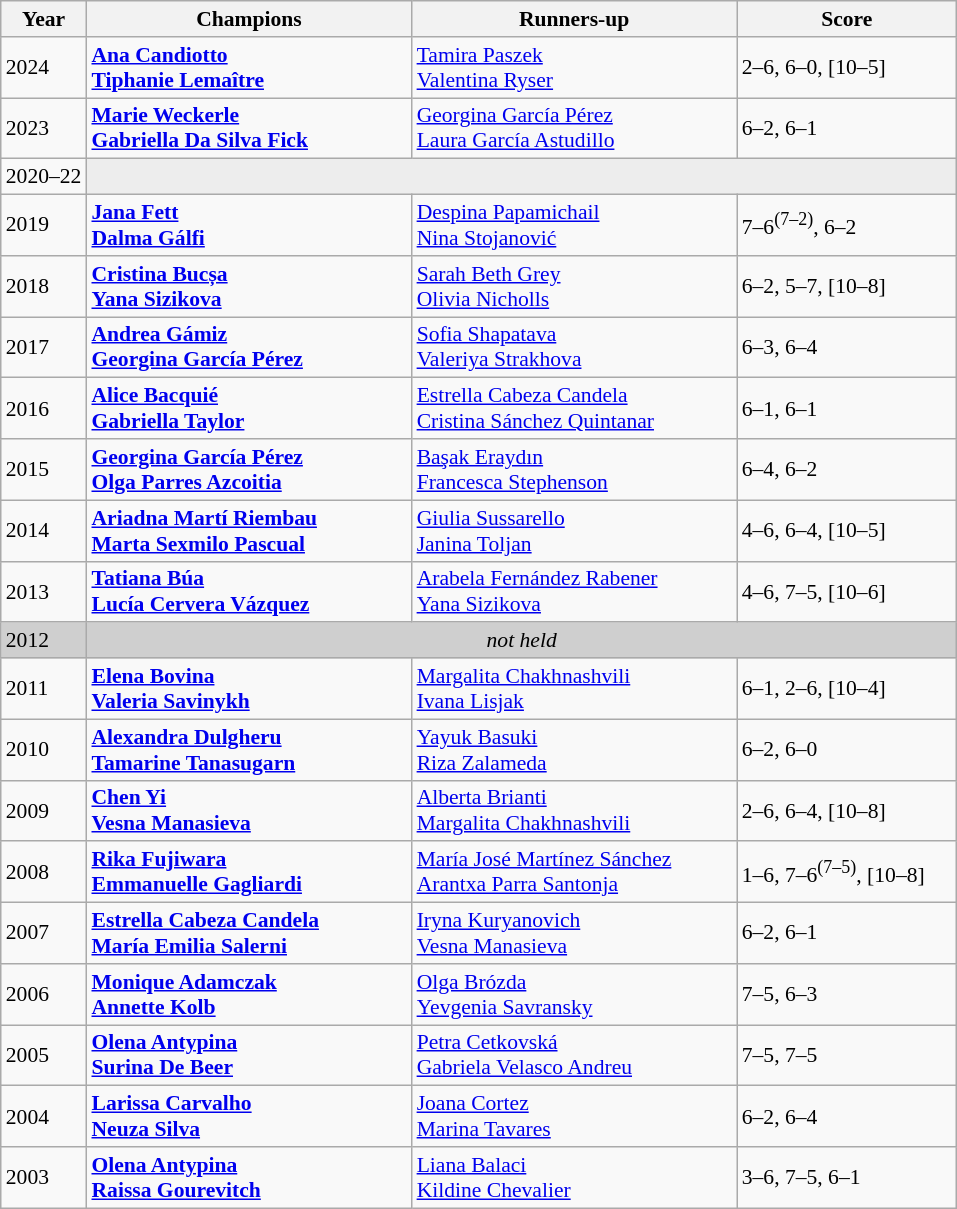<table class="wikitable" style="font-size:90%">
<tr>
<th>Year</th>
<th width="210">Champions</th>
<th width="210">Runners-up</th>
<th width="140">Score</th>
</tr>
<tr>
<td>2024</td>
<td> <strong><a href='#'>Ana Candiotto</a></strong> <br>  <strong><a href='#'>Tiphanie Lemaître</a></strong></td>
<td> <a href='#'>Tamira Paszek</a> <br>  <a href='#'>Valentina Ryser</a></td>
<td>2–6, 6–0, [10–5]</td>
</tr>
<tr>
<td>2023</td>
<td> <strong><a href='#'>Marie Weckerle</a></strong> <br>  <strong><a href='#'>Gabriella Da Silva Fick</a></strong></td>
<td> <a href='#'>Georgina García Pérez</a> <br>  <a href='#'>Laura García Astudillo</a></td>
<td>6–2, 6–1</td>
</tr>
<tr>
<td>2020–22</td>
<td colspan=3 bgcolor="#ededed"></td>
</tr>
<tr>
<td>2019</td>
<td> <strong><a href='#'>Jana Fett</a></strong> <br>  <strong><a href='#'>Dalma Gálfi</a></strong></td>
<td> <a href='#'>Despina Papamichail</a> <br>  <a href='#'>Nina Stojanović</a></td>
<td>7–6<sup>(7–2)</sup>, 6–2</td>
</tr>
<tr>
<td>2018</td>
<td> <strong><a href='#'>Cristina Bucșa</a></strong> <br>  <strong><a href='#'>Yana Sizikova</a></strong></td>
<td> <a href='#'>Sarah Beth Grey</a> <br>  <a href='#'>Olivia Nicholls</a></td>
<td>6–2, 5–7, [10–8]</td>
</tr>
<tr>
<td>2017</td>
<td> <strong><a href='#'>Andrea Gámiz</a></strong> <br>  <strong><a href='#'>Georgina García Pérez</a></strong></td>
<td> <a href='#'>Sofia Shapatava</a> <br>  <a href='#'>Valeriya Strakhova</a></td>
<td>6–3, 6–4</td>
</tr>
<tr>
<td>2016</td>
<td> <strong><a href='#'>Alice Bacquié</a></strong> <br>  <strong><a href='#'>Gabriella Taylor</a></strong></td>
<td> <a href='#'>Estrella Cabeza Candela</a> <br>  <a href='#'>Cristina Sánchez Quintanar</a></td>
<td>6–1, 6–1</td>
</tr>
<tr>
<td>2015</td>
<td> <strong><a href='#'>Georgina García Pérez</a></strong> <br>  <strong><a href='#'>Olga Parres Azcoitia</a></strong></td>
<td> <a href='#'>Başak Eraydın</a> <br>  <a href='#'>Francesca Stephenson</a></td>
<td>6–4, 6–2</td>
</tr>
<tr>
<td>2014</td>
<td> <strong><a href='#'>Ariadna Martí Riembau</a></strong> <br>  <strong><a href='#'>Marta Sexmilo Pascual</a></strong></td>
<td> <a href='#'>Giulia Sussarello</a> <br>  <a href='#'>Janina Toljan</a></td>
<td>4–6, 6–4, [10–5]</td>
</tr>
<tr>
<td>2013</td>
<td> <strong><a href='#'>Tatiana Búa</a></strong> <br>  <strong><a href='#'>Lucía Cervera Vázquez</a></strong></td>
<td> <a href='#'>Arabela Fernández Rabener</a> <br>  <a href='#'>Yana Sizikova</a></td>
<td>4–6, 7–5, [10–6]</td>
</tr>
<tr>
<td style="background:#cfcfcf">2012</td>
<td colspan=3 align=center style="background:#cfcfcf"><em>not held</em></td>
</tr>
<tr>
<td>2011</td>
<td> <strong><a href='#'>Elena Bovina</a></strong> <br>  <strong><a href='#'>Valeria Savinykh</a></strong></td>
<td> <a href='#'>Margalita Chakhnashvili</a> <br>  <a href='#'>Ivana Lisjak</a></td>
<td>6–1, 2–6, [10–4]</td>
</tr>
<tr>
<td>2010</td>
<td> <strong><a href='#'>Alexandra Dulgheru</a></strong> <br>  <strong><a href='#'>Tamarine Tanasugarn</a></strong></td>
<td> <a href='#'>Yayuk Basuki</a> <br>  <a href='#'>Riza Zalameda</a></td>
<td>6–2, 6–0</td>
</tr>
<tr>
<td>2009</td>
<td> <strong><a href='#'>Chen Yi</a></strong> <br>  <strong><a href='#'>Vesna Manasieva</a></strong></td>
<td> <a href='#'>Alberta Brianti</a> <br>  <a href='#'>Margalita Chakhnashvili</a></td>
<td>2–6, 6–4, [10–8]</td>
</tr>
<tr>
<td>2008</td>
<td> <strong><a href='#'>Rika Fujiwara</a></strong> <br>  <strong><a href='#'>Emmanuelle Gagliardi</a></strong></td>
<td> <a href='#'>María José Martínez Sánchez</a> <br>  <a href='#'>Arantxa Parra Santonja</a></td>
<td>1–6, 7–6<sup>(7–5)</sup>, [10–8]</td>
</tr>
<tr>
<td>2007</td>
<td> <strong><a href='#'>Estrella Cabeza Candela</a></strong> <br>  <strong><a href='#'>María Emilia Salerni</a></strong></td>
<td> <a href='#'>Iryna Kuryanovich</a> <br>  <a href='#'>Vesna Manasieva</a></td>
<td>6–2, 6–1</td>
</tr>
<tr>
<td>2006</td>
<td> <strong><a href='#'>Monique Adamczak</a></strong> <br>  <strong><a href='#'>Annette Kolb</a></strong></td>
<td> <a href='#'>Olga Brózda</a> <br>  <a href='#'>Yevgenia Savransky</a></td>
<td>7–5, 6–3</td>
</tr>
<tr>
<td>2005</td>
<td> <strong><a href='#'>Olena Antypina</a></strong> <br>  <strong><a href='#'>Surina De Beer</a></strong></td>
<td> <a href='#'>Petra Cetkovská</a> <br>  <a href='#'>Gabriela Velasco Andreu</a></td>
<td>7–5, 7–5</td>
</tr>
<tr>
<td>2004</td>
<td> <strong><a href='#'>Larissa Carvalho</a></strong> <br>  <strong><a href='#'>Neuza Silva</a></strong></td>
<td> <a href='#'>Joana Cortez</a> <br>  <a href='#'>Marina Tavares</a></td>
<td>6–2, 6–4</td>
</tr>
<tr>
<td>2003</td>
<td> <strong><a href='#'>Olena Antypina</a></strong> <br>  <strong><a href='#'>Raissa Gourevitch</a></strong></td>
<td> <a href='#'>Liana Balaci</a> <br>  <a href='#'>Kildine Chevalier</a></td>
<td>3–6, 7–5, 6–1</td>
</tr>
</table>
